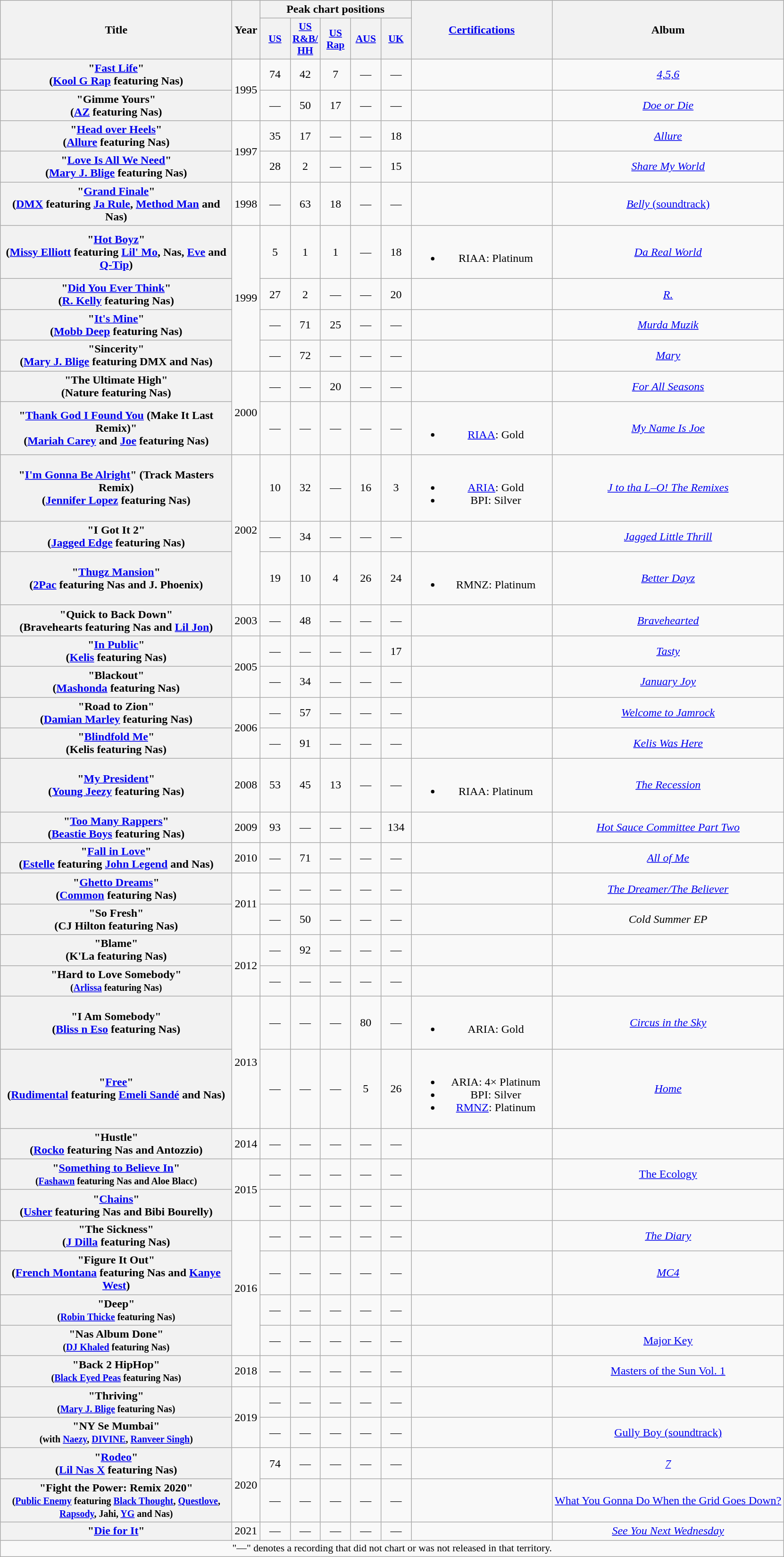<table class="wikitable plainrowheaders" style="text-align:center;">
<tr>
<th scope="col" rowspan="2" style="width:20em;">Title</th>
<th scope="col" rowspan="2">Year</th>
<th scope="col" colspan="5">Peak chart positions</th>
<th scope="col" rowspan="2" style="width:12em;"><a href='#'>Certifications</a></th>
<th scope="col" rowspan="2">Album</th>
</tr>
<tr>
<th scope="col" style="width:2.5em;font-size:90%;"><a href='#'>US</a><br></th>
<th scope="col" style="width:2.5em;font-size:90%;"><a href='#'>US<br>R&B/<br>HH</a><br></th>
<th scope="col" style="width:2.5em;font-size:90%;"><a href='#'>US<br>Rap</a><br></th>
<th scope="col" style="width:2.5em;font-size:90%;"><a href='#'>AUS</a><br></th>
<th scope="col" style="width:2.5em;font-size:90%;"><a href='#'>UK</a><br></th>
</tr>
<tr>
<th scope="row">"<a href='#'>Fast Life</a>"<br><span>(<a href='#'>Kool G Rap</a> featuring Nas)</span></th>
<td rowspan="2">1995</td>
<td>74</td>
<td>42</td>
<td>7</td>
<td>—</td>
<td>—</td>
<td></td>
<td><em><a href='#'>4,5,6</a></em></td>
</tr>
<tr>
<th scope="row">"Gimme Yours"<br><span>(<a href='#'>AZ</a> featuring Nas)</span></th>
<td>—</td>
<td>50</td>
<td>17</td>
<td>—</td>
<td>—</td>
<td></td>
<td><em><a href='#'>Doe or Die</a></em></td>
</tr>
<tr>
<th scope="row">"<a href='#'>Head over Heels</a>"<br><span>(<a href='#'>Allure</a> featuring Nas)</span></th>
<td rowspan="2">1997</td>
<td>35</td>
<td>17</td>
<td>—</td>
<td>—</td>
<td>18</td>
<td></td>
<td><em><a href='#'>Allure</a></em></td>
</tr>
<tr>
<th scope="row">"<a href='#'>Love Is All We Need</a>"<br><span>(<a href='#'>Mary J. Blige</a> featuring Nas)</span></th>
<td>28</td>
<td>2</td>
<td>—</td>
<td>—</td>
<td>15</td>
<td></td>
<td><em><a href='#'>Share My World</a></em></td>
</tr>
<tr>
<th scope="row">"<a href='#'>Grand Finale</a>"<br><span>(<a href='#'>DMX</a> featuring <a href='#'>Ja Rule</a>, <a href='#'>Method Man</a> and Nas)</span></th>
<td>1998</td>
<td>—</td>
<td>63</td>
<td>18</td>
<td>—</td>
<td>—</td>
<td></td>
<td><a href='#'><em>Belly</em> (soundtrack)</a></td>
</tr>
<tr>
<th scope="row">"<a href='#'>Hot Boyz</a>"<br><span>(<a href='#'>Missy Elliott</a> featuring <a href='#'>Lil' Mo</a>, Nas, <a href='#'>Eve</a> and <a href='#'>Q-Tip</a>)</span></th>
<td rowspan="4">1999</td>
<td>5</td>
<td>1</td>
<td>1</td>
<td>—</td>
<td>18</td>
<td><br><ul><li>RIAA: Platinum</li></ul></td>
<td><em><a href='#'>Da Real World</a></em></td>
</tr>
<tr>
<th scope="row">"<a href='#'>Did You Ever Think</a>"<br><span>(<a href='#'>R. Kelly</a> featuring Nas)</span></th>
<td>27</td>
<td>2</td>
<td>—</td>
<td>—</td>
<td>20</td>
<td></td>
<td><em><a href='#'>R.</a></em></td>
</tr>
<tr>
<th scope="row">"<a href='#'>It's Mine</a>"<br><span>(<a href='#'>Mobb Deep</a> featuring Nas)</span></th>
<td>—</td>
<td>71</td>
<td>25</td>
<td>—</td>
<td>—</td>
<td></td>
<td><em><a href='#'>Murda Muzik</a></em></td>
</tr>
<tr>
<th scope="row">"Sincerity"<br><span>(<a href='#'>Mary J. Blige</a> featuring DMX and Nas)</span></th>
<td>—</td>
<td>72</td>
<td>—</td>
<td>—</td>
<td>—</td>
<td></td>
<td><em><a href='#'>Mary</a></em></td>
</tr>
<tr>
<th scope="row">"The Ultimate High"<br><span>(Nature featuring Nas)</span></th>
<td rowspan="2">2000</td>
<td>—</td>
<td>—</td>
<td>20</td>
<td>—</td>
<td>—</td>
<td></td>
<td><em><a href='#'>For All Seasons</a></em></td>
</tr>
<tr>
<th scope="row">"<a href='#'>Thank God I Found You</a> (Make It Last Remix)"<br><span>(<a href='#'>Mariah Carey</a> and <a href='#'>Joe</a> featuring Nas)</span></th>
<td>—</td>
<td>—</td>
<td>—</td>
<td>—</td>
<td>—</td>
<td><br><ul><li><a href='#'>RIAA</a>: Gold</li></ul></td>
<td><em><a href='#'>My Name Is Joe</a></em></td>
</tr>
<tr>
<th scope="row">"<a href='#'>I'm Gonna Be Alright</a>" (Track Masters Remix)<br><span>(<a href='#'>Jennifer Lopez</a> featuring Nas)</span></th>
<td rowspan="3">2002</td>
<td>10</td>
<td>32</td>
<td>—</td>
<td>16</td>
<td>3</td>
<td><br><ul><li><a href='#'>ARIA</a>: Gold</li><li>BPI: Silver</li></ul></td>
<td><em><a href='#'>J to tha L–O! The Remixes</a></em></td>
</tr>
<tr>
<th scope="row">"I Got It 2"<br><span>(<a href='#'>Jagged Edge</a> featuring Nas)</span></th>
<td>—</td>
<td>34</td>
<td>—</td>
<td>—</td>
<td>—</td>
<td></td>
<td><em><a href='#'>Jagged Little Thrill</a></em></td>
</tr>
<tr>
<th scope="row">"<a href='#'>Thugz Mansion</a>"<br><span>(<a href='#'>2Pac</a> featuring Nas and J. Phoenix)</span></th>
<td>19</td>
<td>10</td>
<td>4</td>
<td>26</td>
<td>24</td>
<td><br><ul><li>RMNZ: Platinum</li></ul></td>
<td><em><a href='#'>Better Dayz</a></em></td>
</tr>
<tr>
<th scope="row">"Quick to Back Down"<br><span>(Bravehearts featuring Nas and <a href='#'>Lil Jon</a>)</span></th>
<td>2003</td>
<td>—</td>
<td>48</td>
<td>—</td>
<td>—</td>
<td>—</td>
<td></td>
<td><em><a href='#'>Bravehearted</a></em></td>
</tr>
<tr>
<th scope="row">"<a href='#'>In Public</a>"<br><span>(<a href='#'>Kelis</a> featuring Nas)</span></th>
<td rowspan="2">2005</td>
<td>—</td>
<td>—</td>
<td>—</td>
<td>—</td>
<td>17</td>
<td></td>
<td><em><a href='#'>Tasty</a></em></td>
</tr>
<tr>
<th scope="row">"Blackout"<br><span>(<a href='#'>Mashonda</a> featuring Nas)</span></th>
<td>—</td>
<td>34</td>
<td>—</td>
<td>—</td>
<td>—</td>
<td></td>
<td><em><a href='#'>January Joy</a></em></td>
</tr>
<tr>
<th scope="row">"Road to Zion"<br><span>(<a href='#'>Damian Marley</a> featuring Nas)</span></th>
<td rowspan="2">2006</td>
<td>—</td>
<td>57</td>
<td>—</td>
<td>—</td>
<td>—</td>
<td></td>
<td><em><a href='#'>Welcome to Jamrock</a></em></td>
</tr>
<tr>
<th scope="row">"<a href='#'>Blindfold Me</a>"<br><span>(Kelis featuring Nas)</span></th>
<td>—</td>
<td>91</td>
<td>—</td>
<td>—</td>
<td>—</td>
<td></td>
<td><em><a href='#'>Kelis Was Here</a></em></td>
</tr>
<tr>
<th scope="row">"<a href='#'>My President</a>"<br><span>(<a href='#'>Young Jeezy</a> featuring Nas)</span></th>
<td>2008</td>
<td>53</td>
<td>45</td>
<td>13</td>
<td>—</td>
<td>—</td>
<td><br><ul><li>RIAA: Platinum</li></ul></td>
<td><em><a href='#'>The Recession</a></em></td>
</tr>
<tr>
<th scope="row">"<a href='#'>Too Many Rappers</a>"<br><span>(<a href='#'>Beastie Boys</a> featuring Nas)</span></th>
<td>2009</td>
<td>93</td>
<td>—</td>
<td>—</td>
<td>—</td>
<td>134</td>
<td></td>
<td><em><a href='#'>Hot Sauce Committee Part Two</a></em></td>
</tr>
<tr>
<th scope="row">"<a href='#'>Fall in Love</a>"<br><span>(<a href='#'>Estelle</a> featuring <a href='#'>John Legend</a> and Nas)</span></th>
<td>2010</td>
<td>—</td>
<td>71</td>
<td>—</td>
<td>—</td>
<td>—</td>
<td></td>
<td><em><a href='#'>All of Me</a></em></td>
</tr>
<tr>
<th scope="row">"<a href='#'>Ghetto Dreams</a>"<br><span>(<a href='#'>Common</a> featuring Nas)</span></th>
<td rowspan="2">2011</td>
<td>—</td>
<td>—</td>
<td>—</td>
<td>—</td>
<td>—</td>
<td></td>
<td><em><a href='#'>The Dreamer/The Believer</a></em></td>
</tr>
<tr>
<th scope="row">"So Fresh"<br><span>(CJ Hilton featuring Nas)</span></th>
<td>—</td>
<td>50</td>
<td>—</td>
<td>—</td>
<td>—</td>
<td></td>
<td><em>Cold Summer EP</em></td>
</tr>
<tr>
<th scope="row">"Blame"<br><span>(K'La featuring Nas)</span></th>
<td rowspan="2">2012</td>
<td>—</td>
<td>92</td>
<td>—</td>
<td>—</td>
<td>—</td>
<td></td>
<td></td>
</tr>
<tr>
<th scope="row">"Hard to Love Somebody"<br><small>(<a href='#'>Arlissa</a> featuring Nas)</small></th>
<td>—</td>
<td>—</td>
<td>—</td>
<td>—</td>
<td>—</td>
<td></td>
<td></td>
</tr>
<tr>
<th scope="row">"I Am Somebody"<br><span>(<a href='#'>Bliss n Eso</a> featuring Nas)</span></th>
<td rowspan="2">2013</td>
<td>—</td>
<td>—</td>
<td>—</td>
<td>80</td>
<td>—</td>
<td><br><ul><li>ARIA: Gold</li></ul></td>
<td><em><a href='#'>Circus in the Sky</a></em></td>
</tr>
<tr>
<th scope="row">"<a href='#'>Free</a>"<br><span>(<a href='#'>Rudimental</a> featuring <a href='#'>Emeli Sandé</a> and Nas)</span></th>
<td>—</td>
<td>—</td>
<td>—</td>
<td>5</td>
<td>26</td>
<td><br><ul><li>ARIA: 4× Platinum</li><li>BPI: Silver</li><li><a href='#'>RMNZ</a>: Platinum</li></ul></td>
<td><em><a href='#'>Home</a></em></td>
</tr>
<tr>
<th scope="row">"Hustle"<br><span>(<a href='#'>Rocko</a> featuring Nas and Antozzio)</span></th>
<td>2014</td>
<td>—</td>
<td>—</td>
<td>—</td>
<td>—</td>
<td>—</td>
<td></td>
<td></td>
</tr>
<tr>
<th scope="row">"<a href='#'>Something to Believe In</a>"<br><small>(<a href='#'>Fashawn</a> featuring Nas and Aloe Blacc)</small></th>
<td rowspan="2">2015</td>
<td>—</td>
<td>—</td>
<td>—</td>
<td>—</td>
<td>—</td>
<td></td>
<td><a href='#'>The Ecology</a></td>
</tr>
<tr>
<th scope="row">"<a href='#'>Chains</a>"<br><span>(<a href='#'>Usher</a> featuring Nas and Bibi Bourelly)</span></th>
<td>—</td>
<td>—</td>
<td>—</td>
<td>—</td>
<td>—</td>
<td></td>
<td></td>
</tr>
<tr>
<th scope="row">"The Sickness"<br><span>(<a href='#'>J Dilla</a> featuring Nas)</span></th>
<td rowspan="4">2016</td>
<td>—</td>
<td>—</td>
<td>—</td>
<td>—</td>
<td>—</td>
<td></td>
<td><em><a href='#'>The Diary</a></em></td>
</tr>
<tr>
<th scope="row">"Figure It Out"<br><span>(<a href='#'>French Montana</a> featuring Nas and <a href='#'>Kanye West</a>)</span></th>
<td>—</td>
<td>—</td>
<td>—</td>
<td>—</td>
<td>—</td>
<td></td>
<td><em><a href='#'>MC4</a></em></td>
</tr>
<tr>
<th scope="row">"Deep"<br><small>(<a href='#'>Robin Thicke</a> featuring Nas)</small></th>
<td>—</td>
<td>—</td>
<td>—</td>
<td>—</td>
<td>—</td>
<td></td>
<td></td>
</tr>
<tr>
<th scope="row">"Nas Album Done"<br><small>(<a href='#'>DJ Khaled</a> featuring Nas)</small></th>
<td>—</td>
<td>—</td>
<td>—</td>
<td>—</td>
<td>—</td>
<td></td>
<td><a href='#'>Major Key</a></td>
</tr>
<tr>
<th scope="row">"Back 2 HipHop"<br><small>(<a href='#'>Black Eyed Peas</a> featuring Nas)</small></th>
<td>2018</td>
<td>—</td>
<td>—</td>
<td>—</td>
<td>—</td>
<td>—</td>
<td></td>
<td><a href='#'>Masters of the Sun Vol. 1</a></td>
</tr>
<tr>
<th scope="row">"Thriving"<br><small>(<a href='#'>Mary J. Blige</a> featuring Nas)</small></th>
<td rowspan="2">2019</td>
<td>—</td>
<td>—</td>
<td>—</td>
<td>—</td>
<td>—</td>
<td></td>
<td></td>
</tr>
<tr>
<th scope="row">"NY Se Mumbai"<br><small>(with <a href='#'>Naezy</a>, <a href='#'>DIVINE</a>, <a href='#'>Ranveer Singh</a>)</small></th>
<td>—</td>
<td>—</td>
<td>—</td>
<td>—</td>
<td>—</td>
<td></td>
<td><a href='#'>Gully Boy (soundtrack)</a></td>
</tr>
<tr>
<th scope="row">"<a href='#'>Rodeo</a>"<br><span>(<a href='#'>Lil Nas X</a> featuring Nas)</span></th>
<td rowspan="2">2020</td>
<td>74</td>
<td>—</td>
<td>—</td>
<td>—</td>
<td>—</td>
<td></td>
<td><em><a href='#'>7</a></em></td>
</tr>
<tr>
<th scope="row">"Fight the Power: Remix 2020"<br><small>(<a href='#'>Public Enemy</a> featuring <a href='#'>Black Thought</a>, <a href='#'>Questlove</a>, <a href='#'>Rapsody</a>, Jahi, <a href='#'>YG</a> and Nas)</small></th>
<td>—</td>
<td>—</td>
<td>—</td>
<td>—</td>
<td>—</td>
<td></td>
<td><a href='#'>What You Gonna Do When the Grid Goes Down?</a></td>
</tr>
<tr>
<th scope="row">"<a href='#'>Die for It</a>"<br></th>
<td>2021</td>
<td>—</td>
<td>—</td>
<td>—</td>
<td>—</td>
<td>—</td>
<td></td>
<td><em><a href='#'>See You Next Wednesday</a></em></td>
</tr>
<tr>
<td colspan="14" style="font-size:90%">"—" denotes a recording that did not chart or was not released in that territory.</td>
</tr>
</table>
